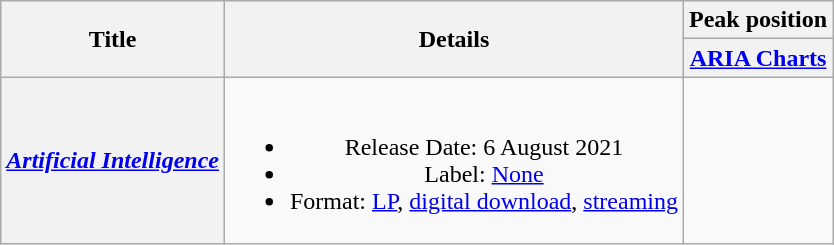<table class="wikitable plainrowheaders" style="text-align:center;">
<tr>
<th scope="col" rowspan="2">Title</th>
<th scope="col" rowspan="2">Details</th>
<th scope="col" colspan="1">Peak position</th>
</tr>
<tr>
<th scope="col"><a href='#'>ARIA Charts</a></th>
</tr>
<tr>
<th scope="row"><em><a href='#'>Artificial Intelligence</a></em></th>
<td><br><ul><li>Release Date: 6 August 2021</li><li>Label: <a href='#'>None</a></li><li>Format: <a href='#'>LP</a>, <a href='#'>digital download</a>, <a href='#'>streaming</a></li></ul></td>
<td></td>
</tr>
</table>
